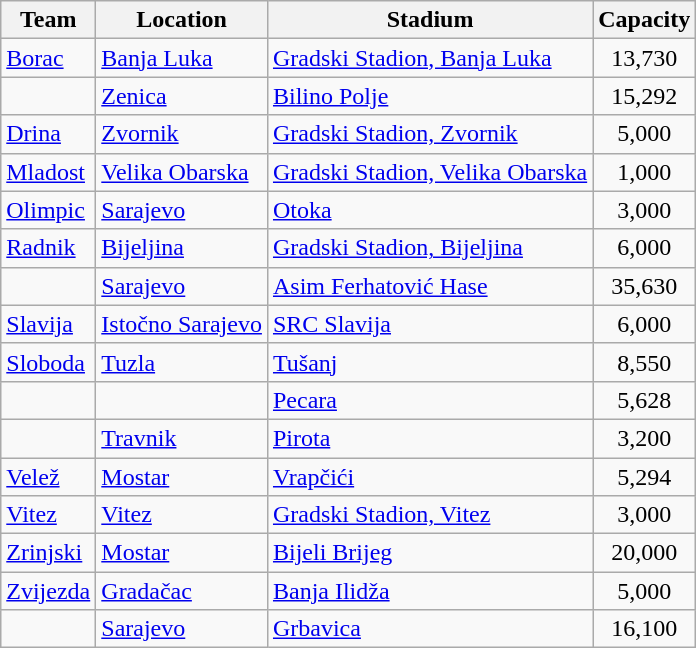<table class="wikitable sortable">
<tr>
<th>Team</th>
<th>Location</th>
<th>Stadium</th>
<th>Capacity</th>
</tr>
<tr>
<td><a href='#'>Borac</a></td>
<td><a href='#'>Banja Luka</a></td>
<td><a href='#'>Gradski Stadion, Banja Luka</a></td>
<td align="center">13,730</td>
</tr>
<tr>
<td></td>
<td><a href='#'>Zenica</a></td>
<td><a href='#'>Bilino Polje</a></td>
<td align="center">15,292</td>
</tr>
<tr>
<td><a href='#'>Drina</a></td>
<td><a href='#'>Zvornik</a></td>
<td><a href='#'>Gradski Stadion, Zvornik</a></td>
<td align="center">5,000</td>
</tr>
<tr>
<td><a href='#'>Mladost</a></td>
<td><a href='#'>Velika Obarska</a></td>
<td><a href='#'>Gradski Stadion, Velika Obarska</a></td>
<td align="center">1,000</td>
</tr>
<tr>
<td><a href='#'>Olimpic</a></td>
<td><a href='#'>Sarajevo</a></td>
<td><a href='#'>Otoka</a></td>
<td align="center">3,000</td>
</tr>
<tr>
<td><a href='#'>Radnik</a></td>
<td><a href='#'>Bijeljina</a></td>
<td><a href='#'>Gradski Stadion, Bijeljina</a></td>
<td align="center">6,000</td>
</tr>
<tr>
<td></td>
<td><a href='#'>Sarajevo</a></td>
<td><a href='#'>Asim Ferhatović Hase</a></td>
<td align="center">35,630</td>
</tr>
<tr>
<td><a href='#'>Slavija</a></td>
<td><a href='#'>Istočno Sarajevo</a></td>
<td><a href='#'>SRC Slavija</a></td>
<td align="center">6,000</td>
</tr>
<tr>
<td><a href='#'>Sloboda</a></td>
<td><a href='#'>Tuzla</a></td>
<td><a href='#'>Tušanj</a></td>
<td align="center">8,550</td>
</tr>
<tr>
<td></td>
<td></td>
<td><a href='#'>Pecara</a></td>
<td align="center">5,628</td>
</tr>
<tr>
<td></td>
<td><a href='#'>Travnik</a></td>
<td><a href='#'>Pirota</a></td>
<td align="center">3,200</td>
</tr>
<tr>
<td><a href='#'>Velež</a></td>
<td><a href='#'>Mostar</a></td>
<td><a href='#'>Vrapčići</a></td>
<td align="center">5,294</td>
</tr>
<tr>
<td><a href='#'>Vitez</a></td>
<td><a href='#'>Vitez</a></td>
<td><a href='#'>Gradski Stadion, Vitez</a></td>
<td align="center">3,000</td>
</tr>
<tr>
<td><a href='#'>Zrinjski</a></td>
<td><a href='#'>Mostar</a></td>
<td><a href='#'>Bijeli Brijeg</a></td>
<td align="center">20,000</td>
</tr>
<tr>
<td><a href='#'>Zvijezda</a></td>
<td><a href='#'>Gradačac</a></td>
<td><a href='#'>Banja Ilidža</a></td>
<td align="center">5,000</td>
</tr>
<tr>
<td></td>
<td><a href='#'>Sarajevo</a></td>
<td><a href='#'>Grbavica</a></td>
<td align="center">16,100</td>
</tr>
</table>
